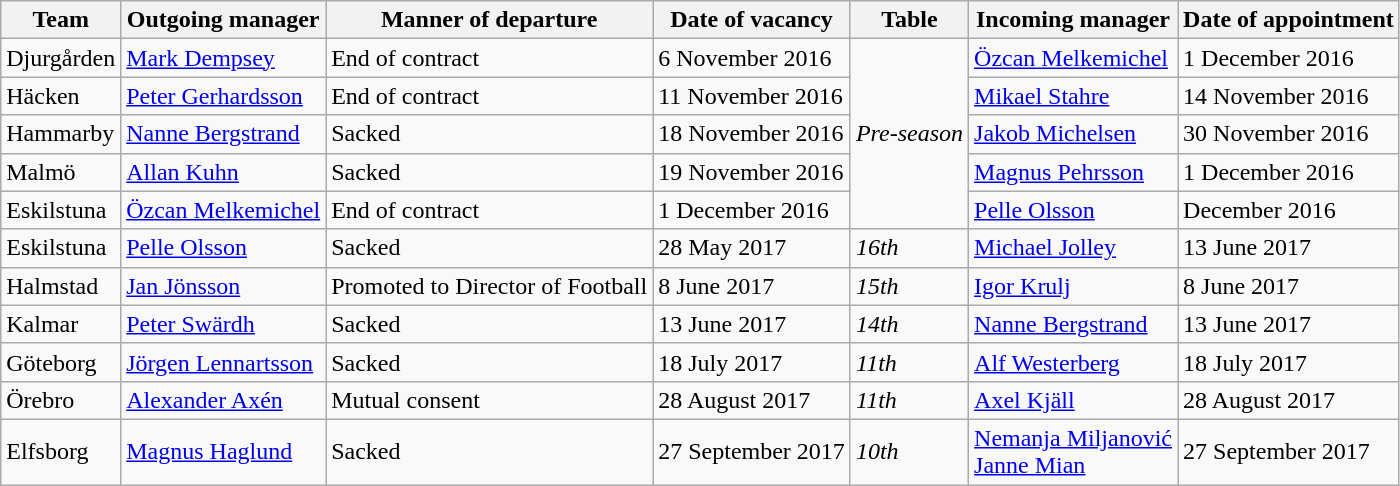<table class="wikitable">
<tr>
<th>Team</th>
<th>Outgoing manager</th>
<th>Manner of departure</th>
<th>Date of vacancy</th>
<th>Table</th>
<th>Incoming manager</th>
<th>Date of appointment</th>
</tr>
<tr>
<td>Djurgården</td>
<td> <a href='#'>Mark Dempsey</a></td>
<td>End of contract</td>
<td>6 November 2016</td>
<td rowspan=5><em>Pre-season</em></td>
<td> <a href='#'>Özcan Melkemichel</a></td>
<td>1 December 2016</td>
</tr>
<tr>
<td>Häcken</td>
<td> <a href='#'>Peter Gerhardsson</a></td>
<td>End of contract</td>
<td>11 November 2016</td>
<td> <a href='#'>Mikael Stahre</a></td>
<td>14 November 2016</td>
</tr>
<tr>
<td>Hammarby</td>
<td> <a href='#'>Nanne Bergstrand</a></td>
<td>Sacked</td>
<td>18 November 2016</td>
<td> <a href='#'>Jakob Michelsen</a></td>
<td>30 November 2016</td>
</tr>
<tr>
<td>Malmö</td>
<td> <a href='#'>Allan Kuhn</a></td>
<td>Sacked</td>
<td>19 November 2016</td>
<td> <a href='#'>Magnus Pehrsson</a></td>
<td>1 December 2016</td>
</tr>
<tr>
<td>Eskilstuna</td>
<td> <a href='#'>Özcan Melkemichel</a></td>
<td>End of contract</td>
<td>1 December 2016</td>
<td> <a href='#'>Pelle Olsson</a></td>
<td>December 2016</td>
</tr>
<tr>
<td>Eskilstuna</td>
<td> <a href='#'>Pelle Olsson</a></td>
<td>Sacked</td>
<td>28 May 2017</td>
<td><em>16th</em></td>
<td> <a href='#'>Michael Jolley</a></td>
<td>13 June 2017</td>
</tr>
<tr>
<td>Halmstad</td>
<td> <a href='#'>Jan Jönsson</a></td>
<td>Promoted to Director of Football</td>
<td>8 June 2017</td>
<td><em>15th</em></td>
<td> <a href='#'>Igor Krulj</a></td>
<td>8 June 2017</td>
</tr>
<tr>
<td>Kalmar</td>
<td> <a href='#'>Peter Swärdh</a></td>
<td>Sacked</td>
<td>13 June 2017</td>
<td><em>14th</em></td>
<td> <a href='#'>Nanne Bergstrand</a></td>
<td>13 June 2017</td>
</tr>
<tr>
<td>Göteborg</td>
<td> <a href='#'>Jörgen Lennartsson</a></td>
<td>Sacked</td>
<td>18 July 2017</td>
<td><em>11th</em></td>
<td> <a href='#'>Alf Westerberg</a></td>
<td>18 July 2017</td>
</tr>
<tr>
<td>Örebro</td>
<td> <a href='#'>Alexander Axén</a></td>
<td>Mutual consent</td>
<td>28 August 2017</td>
<td><em>11th</em></td>
<td> <a href='#'>Axel Kjäll</a></td>
<td>28 August 2017</td>
</tr>
<tr>
<td>Elfsborg</td>
<td> <a href='#'>Magnus Haglund</a></td>
<td>Sacked</td>
<td>27 September 2017</td>
<td><em>10th</em></td>
<td> <a href='#'>Nemanja Miljanović</a> <br> <a href='#'>Janne Mian</a></td>
<td>27 September 2017</td>
</tr>
</table>
